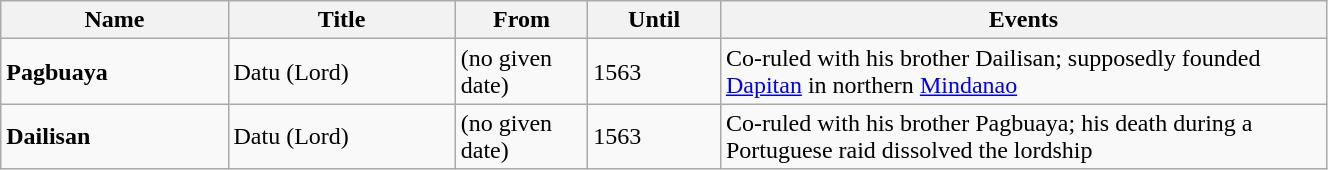<table class="wikitable" width="70%">
<tr>
<th width="12%">Name</th>
<th width="12%">Title</th>
<th width="7%">From</th>
<th width="7%">Until</th>
<th width="32%">Events</th>
</tr>
<tr>
<td><strong>Pagbuaya</strong></td>
<td>Datu (Lord)</td>
<td>(no given date)</td>
<td>1563</td>
<td>Co-ruled with his brother Dailisan; supposedly founded <a href='#'>Dapitan</a> in northern <a href='#'>Mindanao</a></td>
</tr>
<tr>
<td><strong>Dailisan</strong></td>
<td>Datu (Lord)</td>
<td>(no given date)</td>
<td>1563</td>
<td>Co-ruled with his brother Pagbuaya; his death during a Portuguese raid dissolved the lordship</td>
</tr>
</table>
